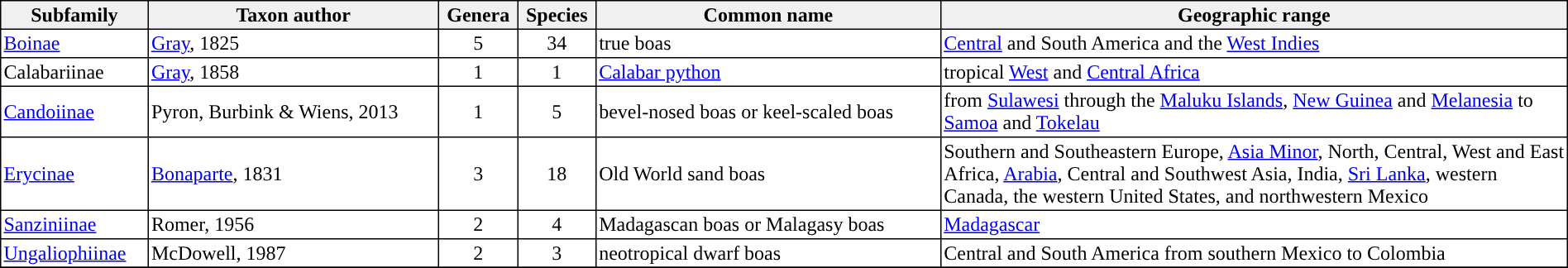<table cellspacing=0 cellpadding=2 border=1 style="border-collapse: collapse;">
<tr>
<th bgcolor="#f0f0f0">Subfamily</th>
<th bgcolor="#f0f0f0">Taxon author</th>
<th bgcolor="#f0f0f0">Genera</th>
<th bgcolor="#f0f0f0">Species</th>
<th bgcolor="#f0f0f0">Common name</th>
<th bgcolor="#f0f0f0">Geographic range</th>
</tr>
<tr>
<td><a href='#'>Boinae</a></td>
<td><a href='#'>Gray</a>, 1825</td>
<td align="center">5</td>
<td align="center">34</td>
<td>true boas</td>
<td style="width:40%"><a href='#'>Central</a> and South America and the <a href='#'>West Indies</a></td>
</tr>
<tr>
<td>Calabariinae</td>
<td><a href='#'>Gray</a>, 1858</td>
<td align="center">1</td>
<td align="center">1</td>
<td><a href='#'>Calabar python</a></td>
<td>tropical <a href='#'>West</a> and <a href='#'>Central Africa</a></td>
</tr>
<tr>
<td><a href='#'>Candoiinae</a></td>
<td>Pyron, Burbink & Wiens, 2013</td>
<td align="center">1</td>
<td align="center">5</td>
<td>bevel-nosed boas or keel-scaled boas</td>
<td>from <a href='#'>Sulawesi</a> through the <a href='#'>Maluku Islands</a>, <a href='#'>New Guinea</a> and <a href='#'>Melanesia</a> to <a href='#'>Samoa</a> and <a href='#'>Tokelau</a></td>
</tr>
<tr>
<td><a href='#'>Erycinae</a></td>
<td><a href='#'>Bonaparte</a>, 1831</td>
<td align="center">3</td>
<td align="center">18</td>
<td>Old World sand boas</td>
<td>Southern and Southeastern Europe, <a href='#'>Asia Minor</a>, North, Central, West and East Africa, <a href='#'>Arabia</a>, Central and Southwest Asia, India, <a href='#'>Sri Lanka</a>, western Canada, the western United States, and northwestern Mexico</td>
</tr>
<tr>
<td><a href='#'>Sanziniinae</a></td>
<td>Romer, 1956</td>
<td align="center">2</td>
<td align="center">4</td>
<td>Madagascan boas or Malagasy boas</td>
<td><a href='#'>Madagascar</a></td>
</tr>
<tr>
<td><a href='#'>Ungaliophiinae</a></td>
<td>McDowell, 1987</td>
<td align="center">2</td>
<td align="center">3</td>
<td>neotropical dwarf boas</td>
<td>Central and South America from southern Mexico to Colombia</td>
</tr>
<tr>
</tr>
</table>
